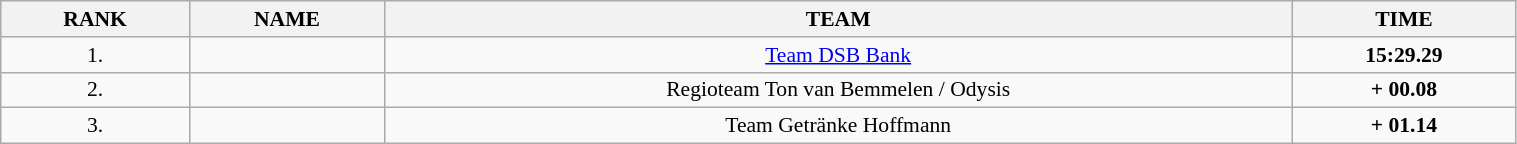<table class=wikitable style="font-size:90%" width="80%">
<tr>
<th>RANK</th>
<th>NAME</th>
<th>TEAM</th>
<th>TIME</th>
</tr>
<tr>
<td align="center">1.</td>
<td></td>
<td align="center"><a href='#'>Team DSB Bank</a></td>
<td align="center"><strong>15:29.29</strong></td>
</tr>
<tr>
<td align="center">2.</td>
<td></td>
<td align="center">Regioteam Ton van Bemmelen / Odysis</td>
<td align="center"><strong>+ 00.08</strong></td>
</tr>
<tr>
<td align="center">3.</td>
<td></td>
<td align="center">Team Getränke Hoffmann</td>
<td align="center"><strong>+ 01.14</strong></td>
</tr>
</table>
